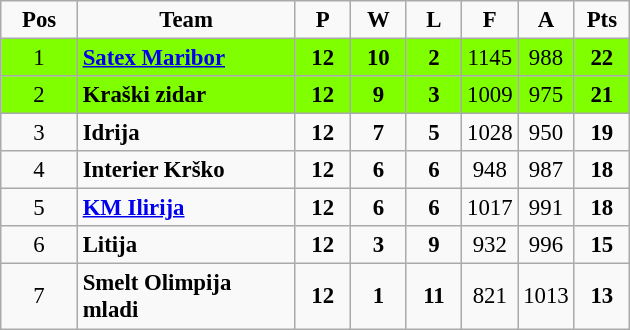<table class="wikitable sortable" style="text-align: center; font-size:95%">
<tr>
<td width="44"><strong>Pos</strong></td>
<td width="138"><strong>Team</strong></td>
<td width="30"><strong>P</strong></td>
<td width="30"><strong>W</strong></td>
<td width="30"><strong>L</strong></td>
<td width="30"><strong>F</strong></td>
<td width="30"><strong>A</strong></td>
<td width="30"><strong>Pts</strong></td>
</tr>
<tr bgcolor="7fff00">
<td>1</td>
<td align="left"><strong><a href='#'>Satex Maribor</a></strong></td>
<td><strong>12</strong></td>
<td><strong>10</strong></td>
<td><strong>2</strong></td>
<td>1145</td>
<td>988</td>
<td><strong>22</strong></td>
</tr>
<tr bgcolor="7fff00">
<td>2</td>
<td align="left"><strong>Kraški zidar</strong></td>
<td><strong>12</strong></td>
<td><strong>9</strong></td>
<td><strong>3</strong></td>
<td>1009</td>
<td>975</td>
<td><strong>21</strong></td>
</tr>
<tr>
<td>3</td>
<td align="left"><strong>Idrija</strong></td>
<td><strong>12</strong></td>
<td><strong>7</strong></td>
<td><strong>5</strong></td>
<td>1028</td>
<td>950</td>
<td><strong>19</strong></td>
</tr>
<tr>
<td>4</td>
<td align="left"><strong>Interier Krško</strong></td>
<td><strong>12</strong></td>
<td><strong>6</strong></td>
<td><strong>6</strong></td>
<td>948</td>
<td>987</td>
<td><strong>18</strong></td>
</tr>
<tr>
<td>5</td>
<td align="left"><strong><a href='#'>KM Ilirija</a></strong></td>
<td><strong>12</strong></td>
<td><strong>6</strong></td>
<td><strong>6</strong></td>
<td>1017</td>
<td>991</td>
<td><strong>18</strong></td>
</tr>
<tr>
<td>6</td>
<td align="left"><strong>Litija</strong></td>
<td><strong>12</strong></td>
<td><strong>3</strong></td>
<td><strong>9</strong></td>
<td>932</td>
<td>996</td>
<td><strong>15</strong></td>
</tr>
<tr>
<td>7</td>
<td align="left"><strong>Smelt Olimpija mladi</strong></td>
<td><strong>12</strong></td>
<td><strong>1</strong></td>
<td><strong>11</strong></td>
<td>821</td>
<td>1013</td>
<td><strong>13</strong></td>
</tr>
</table>
